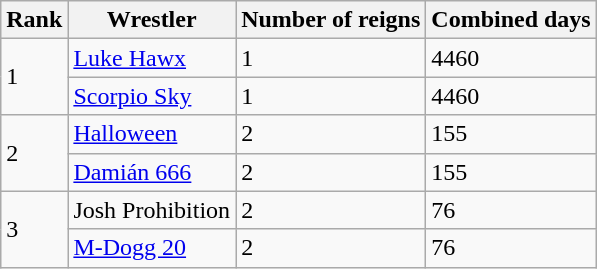<table class="wikitable sortable">
<tr>
<th>Rank</th>
<th>Wrestler</th>
<th>Number of reigns</th>
<th>Combined days</th>
</tr>
<tr>
<td rowspan=2>1</td>
<td><a href='#'>Luke Hawx</a></td>
<td>1</td>
<td>4460</td>
</tr>
<tr>
<td><a href='#'>Scorpio Sky</a></td>
<td>1</td>
<td>4460</td>
</tr>
<tr>
<td rowspan=2>2</td>
<td><a href='#'>Halloween</a></td>
<td>2</td>
<td>155</td>
</tr>
<tr>
<td><a href='#'>Damián 666</a></td>
<td>2</td>
<td>155</td>
</tr>
<tr>
<td rowspan=2>3</td>
<td>Josh Prohibition</td>
<td>2</td>
<td>76</td>
</tr>
<tr>
<td><a href='#'>M-Dogg 20</a></td>
<td>2</td>
<td>76</td>
</tr>
</table>
